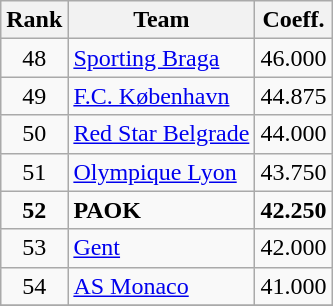<table class="wikitable" style="text-align: center;">
<tr>
<th>Rank</th>
<th>Team</th>
<th>Coeff.</th>
</tr>
<tr>
<td>48</td>
<td align=left> <a href='#'>Sporting Braga</a></td>
<td>46.000</td>
</tr>
<tr>
<td>49</td>
<td align=left> <a href='#'>F.C. København</a></td>
<td>44.875</td>
</tr>
<tr>
<td>50</td>
<td align=left> <a href='#'>Red Star Belgrade</a></td>
<td>44.000</td>
</tr>
<tr>
<td>51</td>
<td align=left> <a href='#'>Olympique Lyon</a></td>
<td>43.750</td>
</tr>
<tr>
<td><strong>52</strong></td>
<td align=left> <strong>PAOK</strong></td>
<td><strong> 42.250</strong></td>
</tr>
<tr>
<td>53</td>
<td align=left> <a href='#'>Gent</a></td>
<td>42.000</td>
</tr>
<tr>
<td>54</td>
<td align=left> <a href='#'>AS Monaco</a></td>
<td>41.000</td>
</tr>
<tr>
</tr>
</table>
